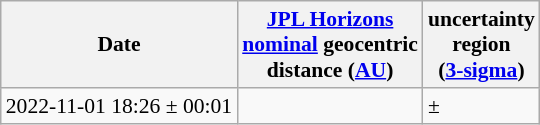<table class="wikitable" style="font-size: 0.9em;">
<tr>
<th>Date</th>
<th><a href='#'>JPL Horizons</a><br><a href='#'>nominal</a> geocentric<br>distance (<a href='#'>AU</a>)</th>
<th>uncertainty<br>region<br>(<a href='#'>3-sigma</a>)</th>
</tr>
<tr>
<td>2022-11-01 18:26 ± 00:01</td>
<td></td>
<td>±</td>
</tr>
</table>
